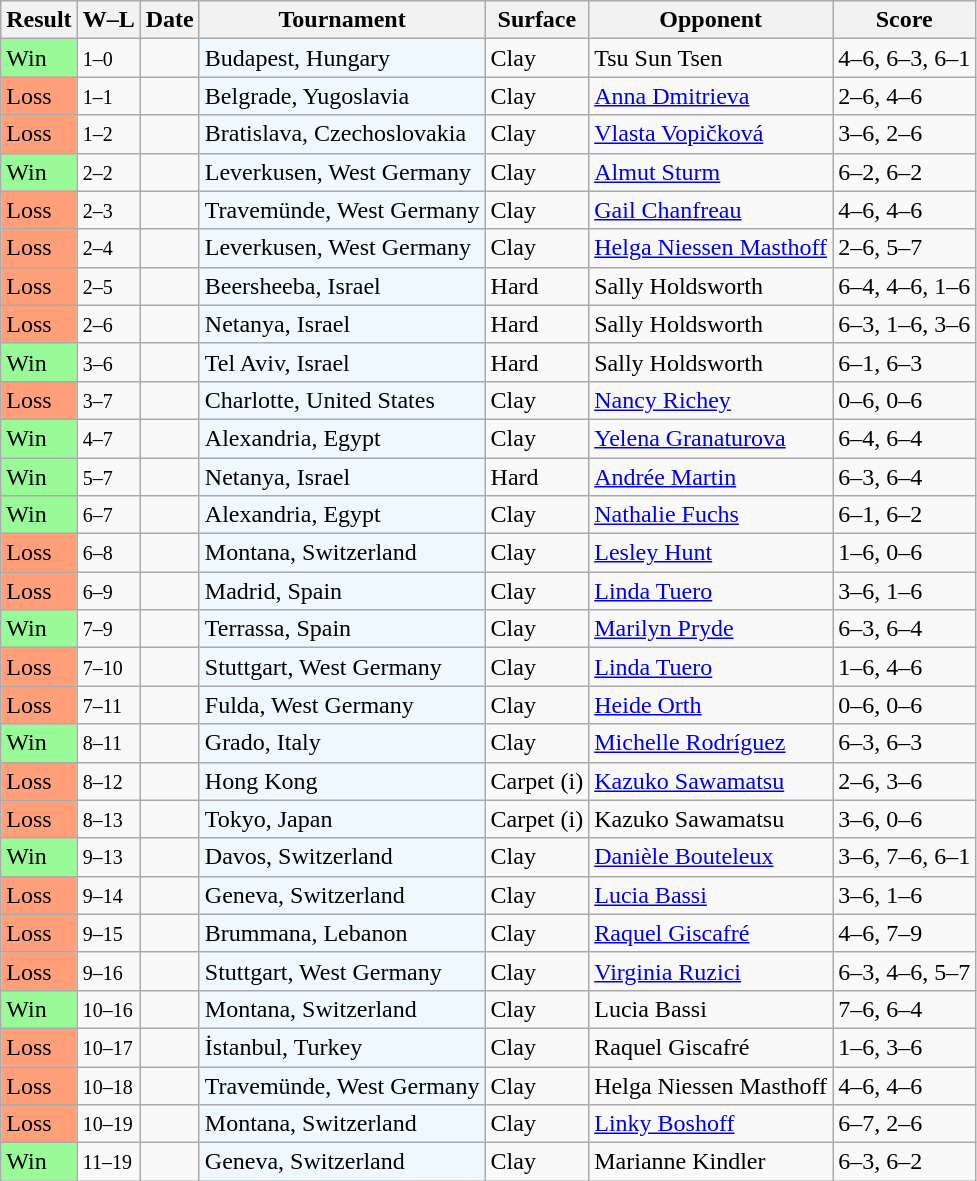<table class="sortable wikitable">
<tr>
<th>Result</th>
<th class="unsortable">W–L</th>
<th>Date</th>
<th>Tournament</th>
<th>Surface</th>
<th>Opponent</th>
<th class="unsortable">Score</th>
</tr>
<tr>
<td style="background:#98fb98;">Win</td>
<td><small>1–0</small></td>
<td></td>
<td style="background:#f0f8ff;">Budapest, Hungary</td>
<td>Clay</td>
<td> Tsu Sun Tsen</td>
<td>4–6, 6–3, 6–1</td>
</tr>
<tr>
<td style="background:#ffa07a;">Loss</td>
<td><small>1–1</small></td>
<td></td>
<td style="background:#f0f8ff;">Belgrade, Yugoslavia</td>
<td>Clay</td>
<td> <a href='#'>Anna Dmitrieva</a></td>
<td>2–6, 4–6</td>
</tr>
<tr>
<td style="background:#ffa07a;">Loss</td>
<td><small>1–2</small></td>
<td></td>
<td style="background:#f0f8ff;">Bratislava, Czechoslovakia</td>
<td>Clay</td>
<td> <a href='#'>Vlasta Vopičková</a></td>
<td>3–6, 2–6</td>
</tr>
<tr>
<td style="background:#98fb98;">Win</td>
<td><small>2–2</small></td>
<td></td>
<td style="background:#f0f8ff;">Leverkusen, West Germany</td>
<td>Clay</td>
<td> <a href='#'>Almut Sturm</a></td>
<td>6–2, 6–2</td>
</tr>
<tr>
<td style="background:#ffa07a;">Loss</td>
<td><small>2–3</small></td>
<td></td>
<td style="background:#f0f8ff;">Travemünde, West Germany</td>
<td>Clay</td>
<td> <a href='#'>Gail Chanfreau</a></td>
<td>4–6, 4–6</td>
</tr>
<tr>
<td style="background:#ffa07a;">Loss</td>
<td><small>2–4</small></td>
<td></td>
<td style="background:#f0f8ff;">Leverkusen, West Germany</td>
<td>Clay</td>
<td> <a href='#'>Helga Niessen Masthoff</a></td>
<td>2–6, 5–7</td>
</tr>
<tr>
<td style="background:#ffa07a;">Loss</td>
<td><small>2–5</small></td>
<td></td>
<td style="background:#f0f8ff;">Beersheeba, Israel</td>
<td>Hard</td>
<td> Sally Holdsworth</td>
<td>6–4, 4–6, 1–6</td>
</tr>
<tr>
<td style="background:#ffa07a;">Loss</td>
<td><small>2–6</small></td>
<td></td>
<td style="background:#f0f8ff;">Netanya, Israel</td>
<td>Hard</td>
<td> Sally Holdsworth</td>
<td>6–3, 1–6, 3–6</td>
</tr>
<tr>
<td style="background:#98fb98;">Win</td>
<td><small>3–6</small></td>
<td></td>
<td style="background:#f0f8ff;">Tel Aviv, Israel</td>
<td>Hard</td>
<td> Sally Holdsworth</td>
<td>6–1, 6–3</td>
</tr>
<tr>
<td style="background:#ffa07a;">Loss</td>
<td><small>3–7</small></td>
<td></td>
<td style="background:#f0f8ff;">Charlotte, United States</td>
<td>Clay</td>
<td> <a href='#'>Nancy Richey</a></td>
<td>0–6, 0–6</td>
</tr>
<tr>
<td style="background:#98fb98;">Win</td>
<td><small>4–7</small></td>
<td></td>
<td style="background:#f0f8ff;">Alexandria, Egypt</td>
<td>Clay</td>
<td> <a href='#'>Yelena Granaturova</a></td>
<td>6–4, 6–4</td>
</tr>
<tr>
<td style="background:#98fb98;">Win</td>
<td><small>5–7</small></td>
<td></td>
<td style="background:#f0f8ff;">Netanya, Israel</td>
<td>Hard</td>
<td> <a href='#'>Andrée Martin</a></td>
<td>6–3, 6–4</td>
</tr>
<tr>
<td style="background:#98fb98;">Win</td>
<td><small>6–7</small></td>
<td></td>
<td style="background:#f0f8ff;">Alexandria, Egypt</td>
<td>Clay</td>
<td> <a href='#'>Nathalie Fuchs</a></td>
<td>6–1, 6–2</td>
</tr>
<tr>
<td style="background:#ffa07a;">Loss</td>
<td><small>6–8</small></td>
<td></td>
<td style="background:#f0f8ff;">Montana, Switzerland</td>
<td>Clay</td>
<td> <a href='#'>Lesley Hunt</a></td>
<td>1–6, 0–6</td>
</tr>
<tr>
<td style="background:#ffa07a;">Loss</td>
<td><small>6–9</small></td>
<td></td>
<td style="background:#f0f8ff;">Madrid, Spain</td>
<td>Clay</td>
<td> <a href='#'>Linda Tuero</a></td>
<td>3–6, 1–6</td>
</tr>
<tr>
<td style="background:#98fb98;">Win</td>
<td><small>7–9</small></td>
<td></td>
<td style="background:#f0f8ff;">Terrassa, Spain</td>
<td>Clay</td>
<td> <a href='#'>Marilyn Pryde</a></td>
<td>6–3, 6–4</td>
</tr>
<tr>
<td style="background:#ffa07a;">Loss</td>
<td><small>7–10</small></td>
<td></td>
<td style="background:#f0f8ff;">Stuttgart, West Germany</td>
<td>Clay</td>
<td> <a href='#'>Linda Tuero</a></td>
<td>1–6, 4–6</td>
</tr>
<tr>
<td style="background:#ffa07a;">Loss</td>
<td><small>7–11</small></td>
<td></td>
<td style="background:#f0f8ff;">Fulda, West Germany</td>
<td>Clay</td>
<td> <a href='#'>Heide Orth</a></td>
<td>0–6, 0–6</td>
</tr>
<tr>
<td style="background:#98fb98;">Win</td>
<td><small>8–11</small></td>
<td></td>
<td style="background:#f0f8ff;">Grado, Italy</td>
<td>Clay</td>
<td> <a href='#'>Michelle Rodríguez</a></td>
<td>6–3, 6–3</td>
</tr>
<tr>
<td style="background:#ffa07a;">Loss</td>
<td><small>8–12</small></td>
<td></td>
<td style="background:#f0f8ff;">Hong Kong</td>
<td>Carpet (i)</td>
<td> <a href='#'>Kazuko Sawamatsu</a></td>
<td>2–6, 3–6</td>
</tr>
<tr>
<td style="background:#ffa07a;">Loss</td>
<td><small>8–13</small></td>
<td></td>
<td style="background:#f0f8ff;">Tokyo, Japan</td>
<td>Carpet (i)</td>
<td> Kazuko Sawamatsu</td>
<td>3–6, 0–6</td>
</tr>
<tr>
<td style="background:#98fb98;">Win</td>
<td><small>9–13</small></td>
<td></td>
<td style="background:#f0f8ff;">Davos, Switzerland</td>
<td>Clay</td>
<td> <a href='#'>Danièle Bouteleux</a></td>
<td>3–6, 7–6, 6–1</td>
</tr>
<tr>
<td style="background:#ffa07a;">Loss</td>
<td><small>9–14</small></td>
<td></td>
<td style="background:#f0f8ff;">Geneva, Switzerland</td>
<td>Clay</td>
<td> <a href='#'>Lucia Bassi</a></td>
<td>3–6, 1–6</td>
</tr>
<tr>
<td style="background:#ffa07a;">Loss</td>
<td><small>9–15</small></td>
<td></td>
<td style="background:#f0f8ff;">Brummana, Lebanon</td>
<td>Clay</td>
<td> <a href='#'>Raquel Giscafré</a></td>
<td>4–6, 7–9</td>
</tr>
<tr>
<td style="background:#ffa07a;">Loss</td>
<td><small>9–16</small></td>
<td></td>
<td style="background:#f0f8ff;">Stuttgart, West Germany</td>
<td>Clay</td>
<td> <a href='#'>Virginia Ruzici</a></td>
<td>6–3, 4–6, 5–7</td>
</tr>
<tr>
<td style="background:#98fb98;">Win</td>
<td><small>10–16</small></td>
<td></td>
<td style="background:#f0f8ff;">Montana, Switzerland</td>
<td>Clay</td>
<td> Lucia Bassi</td>
<td>7–6, 6–4</td>
</tr>
<tr>
<td style="background:#ffa07a;">Loss</td>
<td><small>10–17</small></td>
<td></td>
<td style="background:#f0f8ff;">İstanbul, Turkey</td>
<td>Clay</td>
<td> Raquel Giscafré</td>
<td>1–6, 3–6</td>
</tr>
<tr>
<td style="background:#ffa07a;">Loss</td>
<td><small>10–18</small></td>
<td></td>
<td style="background:#f0f8ff;">Travemünde, West Germany</td>
<td>Clay</td>
<td> Helga Niessen Masthoff</td>
<td>4–6, 4–6</td>
</tr>
<tr>
<td style="background:#ffa07a;">Loss</td>
<td><small>10–19</small></td>
<td></td>
<td style="background:#f0f8ff;">Montana, Switzerland</td>
<td>Clay</td>
<td> <a href='#'>Linky Boshoff</a></td>
<td>6–7, 2–6</td>
</tr>
<tr>
<td style="background:#98fb98;">Win</td>
<td><small>11–19</small></td>
<td></td>
<td style="background:#f0f8ff;">Geneva, Switzerland</td>
<td>Clay</td>
<td> Marianne Kindler</td>
<td>6–3, 6–2</td>
</tr>
</table>
